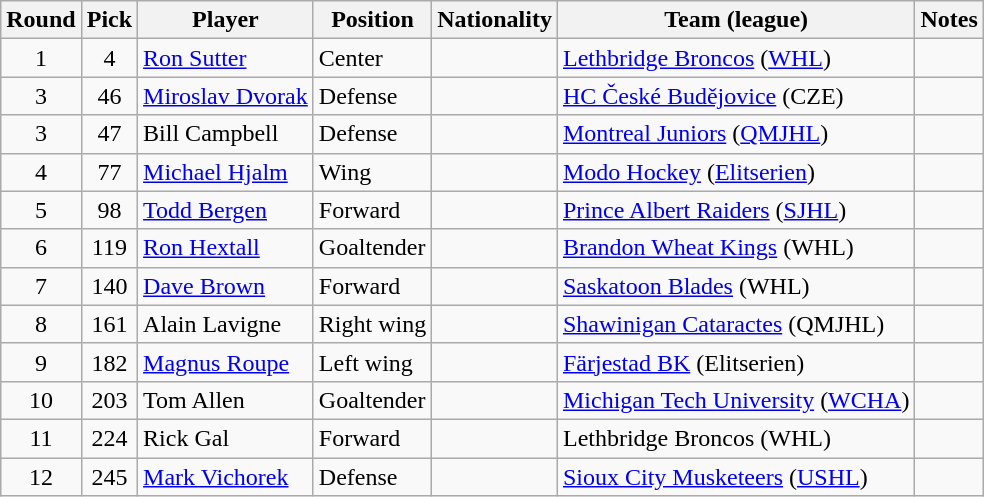<table class="wikitable">
<tr>
<th>Round</th>
<th>Pick</th>
<th>Player</th>
<th>Position</th>
<th>Nationality</th>
<th>Team (league)</th>
<th>Notes</th>
</tr>
<tr>
<td style="text-align:center">1</td>
<td style="text-align:center">4</td>
<td><a href='#'>Ron Sutter</a></td>
<td>Center</td>
<td></td>
<td><a href='#'>Lethbridge Broncos</a> (<a href='#'>WHL</a>)</td>
<td></td>
</tr>
<tr>
<td style="text-align:center">3</td>
<td style="text-align:center">46</td>
<td><a href='#'>Miroslav Dvorak</a></td>
<td>Defense</td>
<td></td>
<td><a href='#'>HC České Budějovice</a> (CZE)</td>
<td></td>
</tr>
<tr>
<td style="text-align:center">3</td>
<td style="text-align:center">47</td>
<td>Bill Campbell</td>
<td>Defense</td>
<td></td>
<td><a href='#'>Montreal Juniors</a> (<a href='#'>QMJHL</a>)</td>
<td></td>
</tr>
<tr>
<td style="text-align:center">4</td>
<td style="text-align:center">77</td>
<td><a href='#'>Michael Hjalm</a></td>
<td>Wing</td>
<td></td>
<td><a href='#'>Modo Hockey</a> (<a href='#'>Elitserien</a>)</td>
<td></td>
</tr>
<tr>
<td style="text-align:center">5</td>
<td style="text-align:center">98</td>
<td><a href='#'>Todd Bergen</a></td>
<td>Forward</td>
<td></td>
<td><a href='#'>Prince Albert Raiders</a> (<a href='#'>SJHL</a>)</td>
<td></td>
</tr>
<tr>
<td style="text-align:center">6</td>
<td style="text-align:center">119</td>
<td><a href='#'>Ron Hextall</a></td>
<td>Goaltender</td>
<td></td>
<td><a href='#'>Brandon Wheat Kings</a> (WHL)</td>
<td></td>
</tr>
<tr>
<td style="text-align:center">7</td>
<td style="text-align:center">140</td>
<td><a href='#'>Dave Brown</a></td>
<td>Forward</td>
<td></td>
<td><a href='#'>Saskatoon Blades</a> (WHL)</td>
<td></td>
</tr>
<tr>
<td style="text-align:center">8</td>
<td style="text-align:center">161</td>
<td>Alain Lavigne</td>
<td>Right wing</td>
<td></td>
<td><a href='#'>Shawinigan Cataractes</a> (QMJHL)</td>
<td></td>
</tr>
<tr>
<td style="text-align:center">9</td>
<td style="text-align:center">182</td>
<td><a href='#'>Magnus Roupe</a></td>
<td>Left wing</td>
<td></td>
<td><a href='#'>Färjestad BK</a> (Elitserien)</td>
<td></td>
</tr>
<tr>
<td style="text-align:center">10</td>
<td style="text-align:center">203</td>
<td>Tom Allen</td>
<td>Goaltender</td>
<td></td>
<td><a href='#'>Michigan Tech University</a> (<a href='#'>WCHA</a>)</td>
<td></td>
</tr>
<tr>
<td style="text-align:center">11</td>
<td style="text-align:center">224</td>
<td>Rick Gal</td>
<td>Forward</td>
<td></td>
<td>Lethbridge Broncos (WHL)</td>
<td></td>
</tr>
<tr>
<td style="text-align:center">12</td>
<td style="text-align:center">245</td>
<td><a href='#'>Mark Vichorek</a></td>
<td>Defense</td>
<td></td>
<td><a href='#'>Sioux City Musketeers</a> (<a href='#'>USHL</a>)</td>
<td></td>
</tr>
</table>
